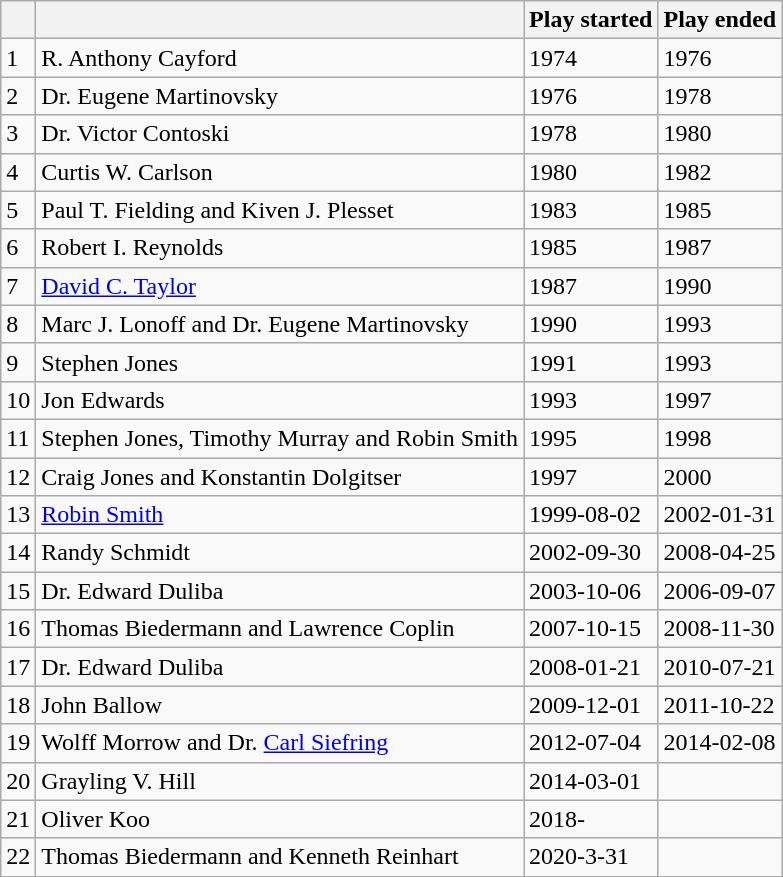<table class="wikitable">
<tr>
<th></th>
<th></th>
<th>Play started</th>
<th>Play ended</th>
</tr>
<tr>
<td>1</td>
<td>R. Anthony Cayford</td>
<td>1974</td>
<td>1976</td>
</tr>
<tr>
<td>2</td>
<td>Dr. Eugene Martinovsky</td>
<td>1976</td>
<td>1978</td>
</tr>
<tr>
<td>3</td>
<td>Dr. Victor Contoski</td>
<td>1978</td>
<td>1980</td>
</tr>
<tr>
<td>4</td>
<td>Curtis W. Carlson</td>
<td>1980</td>
<td>1982</td>
</tr>
<tr>
<td>5</td>
<td>Paul T. Fielding and Kiven J. Plesset</td>
<td>1983</td>
<td>1985</td>
</tr>
<tr>
<td>6</td>
<td>Robert I. Reynolds</td>
<td>1985</td>
<td>1987</td>
</tr>
<tr>
<td>7</td>
<td><a href='#'>David C. Taylor</a></td>
<td>1987</td>
<td>1990</td>
</tr>
<tr>
<td>8</td>
<td>Marc J. Lonoff and Dr. Eugene Martinovsky</td>
<td>1990</td>
<td>1993</td>
</tr>
<tr>
<td>9</td>
<td>Stephen Jones</td>
<td>1991</td>
<td>1993</td>
</tr>
<tr>
<td>10</td>
<td>Jon Edwards</td>
<td>1993</td>
<td>1997</td>
</tr>
<tr>
<td>11</td>
<td>Stephen Jones, Timothy Murray and Robin Smith</td>
<td>1995</td>
<td>1998</td>
</tr>
<tr>
<td>12</td>
<td>Craig Jones and Konstantin Dolgitser</td>
<td>1997</td>
<td>2000</td>
</tr>
<tr>
<td>13</td>
<td><a href='#'>Robin Smith</a></td>
<td>1999-08-02</td>
<td>2002-01-31</td>
</tr>
<tr>
<td>14</td>
<td>Randy Schmidt</td>
<td>2002-09-30</td>
<td>2008-04-25</td>
</tr>
<tr>
<td>15</td>
<td>Dr. Edward Duliba</td>
<td>2003-10-06</td>
<td>2006-09-07</td>
</tr>
<tr>
<td>16</td>
<td>Thomas Biedermann and Lawrence Coplin</td>
<td>2007-10-15</td>
<td>2008-11-30</td>
</tr>
<tr>
<td>17</td>
<td>Dr. Edward Duliba</td>
<td>2008-01-21</td>
<td>2010-07-21</td>
</tr>
<tr>
<td>18</td>
<td>John Ballow</td>
<td>2009-12-01</td>
<td>2011-10-22</td>
</tr>
<tr>
<td>19</td>
<td>Wolff Morrow and Dr. <a href='#'>Carl Siefring</a></td>
<td>2012-07-04</td>
<td>2014-02-08</td>
</tr>
<tr>
<td>20</td>
<td>Grayling V. Hill</td>
<td>2014-03-01</td>
<td></td>
</tr>
<tr>
<td>21</td>
<td>Oliver Koo</td>
<td>2018-</td>
<td></td>
</tr>
<tr>
<td>22</td>
<td>Thomas Biedermann and Kenneth Reinhart</td>
<td>2020-3-31</td>
<td></td>
</tr>
</table>
